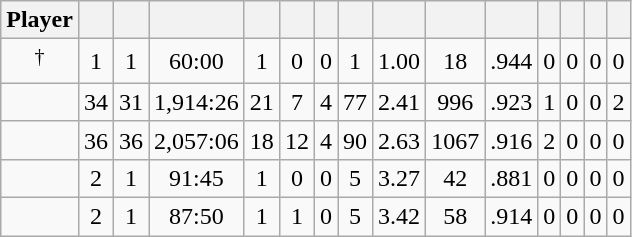<table class="wikitable sortable" style="text-align:center;">
<tr>
<th>Player</th>
<th></th>
<th></th>
<th></th>
<th></th>
<th></th>
<th></th>
<th></th>
<th></th>
<th></th>
<th></th>
<th></th>
<th></th>
<th></th>
<th></th>
</tr>
<tr>
<td><sup>†</sup></td>
<td>1</td>
<td>1</td>
<td>60:00</td>
<td>1</td>
<td>0</td>
<td>0</td>
<td>1</td>
<td>1.00</td>
<td>18</td>
<td>.944</td>
<td>0</td>
<td>0</td>
<td>0</td>
<td>0</td>
</tr>
<tr>
<td></td>
<td>34</td>
<td>31</td>
<td>1,914:26</td>
<td>21</td>
<td>7</td>
<td>4</td>
<td>77</td>
<td>2.41</td>
<td>996</td>
<td>.923</td>
<td>1</td>
<td>0</td>
<td>0</td>
<td>2</td>
</tr>
<tr>
<td></td>
<td>36</td>
<td>36</td>
<td>2,057:06</td>
<td>18</td>
<td>12</td>
<td>4</td>
<td>90</td>
<td>2.63</td>
<td>1067</td>
<td>.916</td>
<td>2</td>
<td>0</td>
<td>0</td>
<td>0</td>
</tr>
<tr>
<td></td>
<td>2</td>
<td>1</td>
<td>91:45</td>
<td>1</td>
<td>0</td>
<td>0</td>
<td>5</td>
<td>3.27</td>
<td>42</td>
<td>.881</td>
<td>0</td>
<td>0</td>
<td>0</td>
<td>0</td>
</tr>
<tr>
<td></td>
<td>2</td>
<td>1</td>
<td>87:50</td>
<td>1</td>
<td>1</td>
<td>0</td>
<td>5</td>
<td>3.42</td>
<td>58</td>
<td>.914</td>
<td>0</td>
<td>0</td>
<td>0</td>
<td>0</td>
</tr>
</table>
